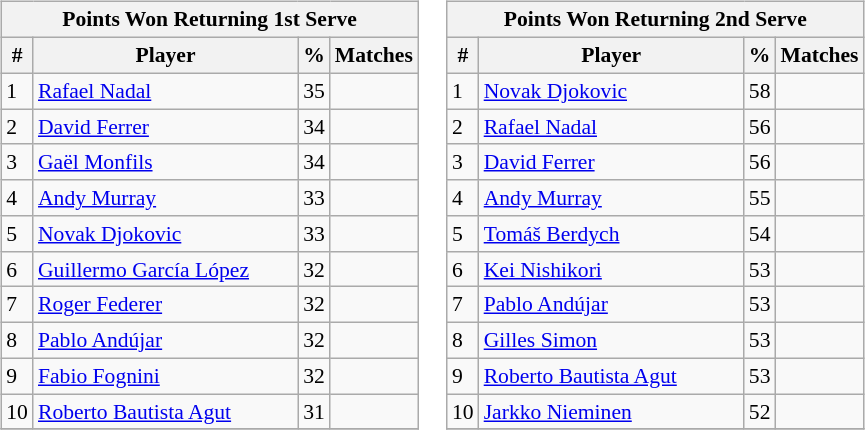<table>
<tr valign=top>
<td width=50%><br><table class="wikitable collapsible uncollapsed" style=font-size:90%>
<tr>
<th colspan=4>Points Won Returning 1st Serve</th>
</tr>
<tr>
<th>#</th>
<th width=170>Player</th>
<th>%</th>
<th>Matches</th>
</tr>
<tr bgcolor=>
<td>1</td>
<td> <a href='#'>Rafael Nadal</a></td>
<td>35</td>
<td></td>
</tr>
<tr>
<td>2</td>
<td> <a href='#'>David Ferrer</a></td>
<td>34</td>
<td></td>
</tr>
<tr bgcolor=>
<td>3</td>
<td> <a href='#'>Gaël Monfils</a></td>
<td>34</td>
<td></td>
</tr>
<tr>
<td>4</td>
<td> <a href='#'>Andy Murray</a></td>
<td>33</td>
<td></td>
</tr>
<tr bgcolor=>
<td>5</td>
<td> <a href='#'>Novak Djokovic</a></td>
<td>33</td>
<td></td>
</tr>
<tr>
<td>6</td>
<td> <a href='#'>Guillermo García López</a></td>
<td>32</td>
<td></td>
</tr>
<tr bgcolor=>
<td>7</td>
<td> <a href='#'>Roger Federer</a></td>
<td>32</td>
<td></td>
</tr>
<tr>
<td>8</td>
<td> <a href='#'>Pablo Andújar</a></td>
<td>32</td>
<td></td>
</tr>
<tr bgcolor=>
<td>9</td>
<td> <a href='#'>Fabio Fognini</a></td>
<td>32</td>
<td></td>
</tr>
<tr>
<td>10</td>
<td> <a href='#'>Roberto Bautista Agut</a></td>
<td>31</td>
<td></td>
</tr>
<tr>
</tr>
</table>
</td>
<td width=50%><br><table class="wikitable collapsible uncollapsed" style=font-size:90%>
<tr>
<th colspan=4>Points Won Returning 2nd Serve</th>
</tr>
<tr>
<th>#</th>
<th width=170>Player</th>
<th>%</th>
<th>Matches</th>
</tr>
<tr bgcolor=>
<td>1</td>
<td> <a href='#'>Novak Djokovic</a></td>
<td>58</td>
<td></td>
</tr>
<tr>
<td>2</td>
<td> <a href='#'>Rafael Nadal</a></td>
<td>56</td>
<td></td>
</tr>
<tr bgcolor=>
<td>3</td>
<td> <a href='#'>David Ferrer</a></td>
<td>56</td>
<td></td>
</tr>
<tr>
<td>4</td>
<td> <a href='#'>Andy Murray</a></td>
<td>55</td>
<td></td>
</tr>
<tr bgcolor=>
<td>5</td>
<td> <a href='#'>Tomáš Berdych</a></td>
<td>54</td>
<td></td>
</tr>
<tr>
<td>6</td>
<td> <a href='#'>Kei Nishikori</a></td>
<td>53</td>
<td></td>
</tr>
<tr bgcolor=>
<td>7</td>
<td> <a href='#'>Pablo Andújar</a></td>
<td>53</td>
<td></td>
</tr>
<tr>
<td>8</td>
<td> <a href='#'>Gilles Simon</a></td>
<td>53</td>
<td></td>
</tr>
<tr bgcolor=>
<td>9</td>
<td> <a href='#'>Roberto Bautista Agut</a></td>
<td>53</td>
<td></td>
</tr>
<tr>
<td>10</td>
<td> <a href='#'>Jarkko Nieminen</a></td>
<td>52</td>
<td></td>
</tr>
<tr>
</tr>
</table>
</td>
</tr>
</table>
